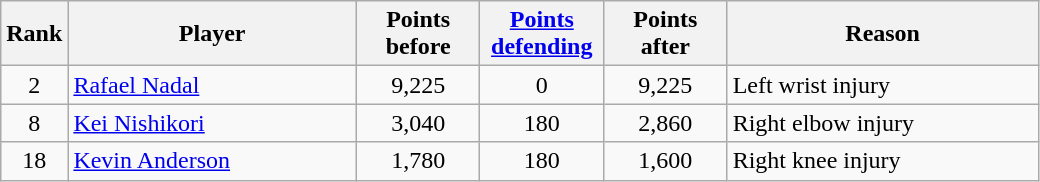<table class="wikitable sortable">
<tr>
<th style="width:30px;">Rank</th>
<th style="width:185px;">Player</th>
<th style="width:75px;">Points before</th>
<th style="width:75px;"><a href='#'>Points defending</a></th>
<th style="width:75px;">Points after</th>
<th style="width:200px;">Reason</th>
</tr>
<tr>
<td style="text-align:center;">2</td>
<td> <a href='#'>Rafael Nadal</a></td>
<td style="text-align:center;">9,225</td>
<td style="text-align:center;">0</td>
<td style="text-align:center;">9,225</td>
<td align="left">Left wrist injury</td>
</tr>
<tr>
<td style="text-align:center;">8</td>
<td> <a href='#'>Kei Nishikori</a></td>
<td style="text-align:center;">3,040</td>
<td style="text-align:center;">180</td>
<td style="text-align:center;">2,860</td>
<td align="left">Right elbow injury</td>
</tr>
<tr>
<td style="text-align:center;">18</td>
<td> <a href='#'>Kevin Anderson</a></td>
<td style="text-align:center;">1,780</td>
<td style="text-align:center;">180</td>
<td style="text-align:center;">1,600</td>
<td align="left">Right knee injury</td>
</tr>
</table>
